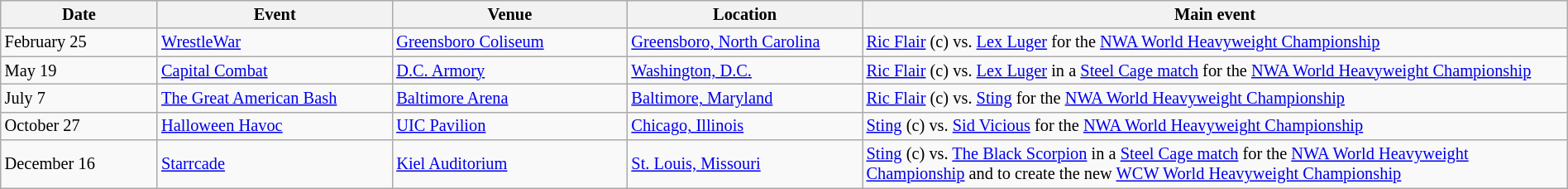<table class="sortable wikitable succession-box" style="font-size:85%; width: 100%">
<tr>
<th width=10%>Date</th>
<th width=15%>Event</th>
<th width=15%>Venue</th>
<th width=15%>Location</th>
<th width=45%>Main event</th>
</tr>
<tr>
<td>February 25</td>
<td><a href='#'>WrestleWar</a></td>
<td><a href='#'>Greensboro Coliseum</a></td>
<td><a href='#'>Greensboro, North Carolina</a></td>
<td><a href='#'>Ric Flair</a> (c) vs. <a href='#'>Lex Luger</a> for the <a href='#'>NWA World Heavyweight Championship</a></td>
</tr>
<tr>
<td>May 19</td>
<td><a href='#'>Capital Combat</a></td>
<td><a href='#'>D.C. Armory</a></td>
<td><a href='#'>Washington, D.C.</a></td>
<td><a href='#'>Ric Flair</a> (c) vs. <a href='#'>Lex Luger</a> in a <a href='#'>Steel Cage match</a> for the <a href='#'>NWA World Heavyweight Championship</a></td>
</tr>
<tr>
<td>July 7</td>
<td><a href='#'>The Great American Bash</a></td>
<td><a href='#'>Baltimore Arena</a></td>
<td><a href='#'>Baltimore, Maryland</a></td>
<td><a href='#'>Ric Flair</a> (c) vs. <a href='#'>Sting</a> for the <a href='#'>NWA World Heavyweight Championship</a></td>
</tr>
<tr>
<td>October 27</td>
<td><a href='#'>Halloween Havoc</a></td>
<td><a href='#'>UIC Pavilion</a></td>
<td><a href='#'>Chicago, Illinois</a></td>
<td><a href='#'>Sting</a> (c) vs. <a href='#'>Sid Vicious</a> for the <a href='#'>NWA World Heavyweight Championship</a></td>
</tr>
<tr>
<td>December 16</td>
<td><a href='#'>Starrcade</a></td>
<td><a href='#'>Kiel Auditorium</a></td>
<td><a href='#'>St. Louis, Missouri</a></td>
<td><a href='#'>Sting</a> (c) vs. <a href='#'>The Black Scorpion</a> in a <a href='#'>Steel Cage match</a> for the <a href='#'>NWA World Heavyweight Championship</a> and to create the new <a href='#'>WCW World Heavyweight Championship</a></td>
</tr>
</table>
